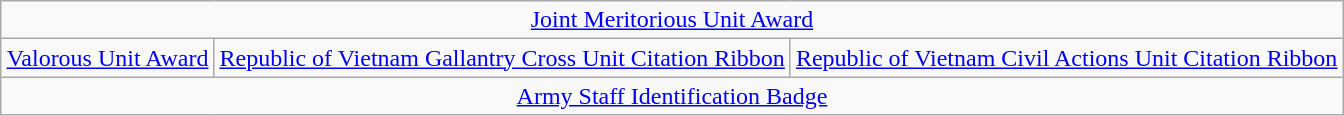<table class="wikitable" style="margin:1em auto; text-align:center;">
<tr>
<td colspan="12"><a href='#'>Joint Meritorious Unit Award</a></td>
</tr>
<tr>
<td><a href='#'>Valorous Unit Award</a></td>
<td><a href='#'>Republic of Vietnam Gallantry Cross Unit Citation Ribbon</a></td>
<td><a href='#'>Republic of Vietnam Civil Actions Unit Citation Ribbon</a></td>
</tr>
<tr>
<td colspan="12"><a href='#'>Army Staff Identification Badge</a></td>
</tr>
</table>
